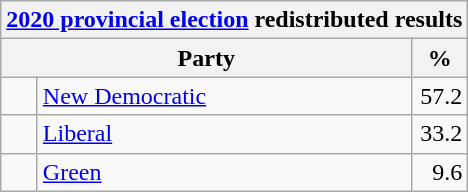<table class="wikitable">
<tr>
<th colspan="4"><a href='#'>2020 provincial election</a> redistributed results</th>
</tr>
<tr>
<th bgcolor="#DDDDFF" width="130px" colspan="2">Party</th>
<th bgcolor="#DDDDFF" width="30px">%</th>
</tr>
<tr>
<td> </td>
<td><a href='#'>New Democratic</a></td>
<td align=right>57.2</td>
</tr>
<tr>
<td> </td>
<td><a href='#'>Liberal</a></td>
<td align=right>33.2</td>
</tr>
<tr>
<td> </td>
<td><a href='#'>Green</a></td>
<td align=right>9.6</td>
</tr>
</table>
